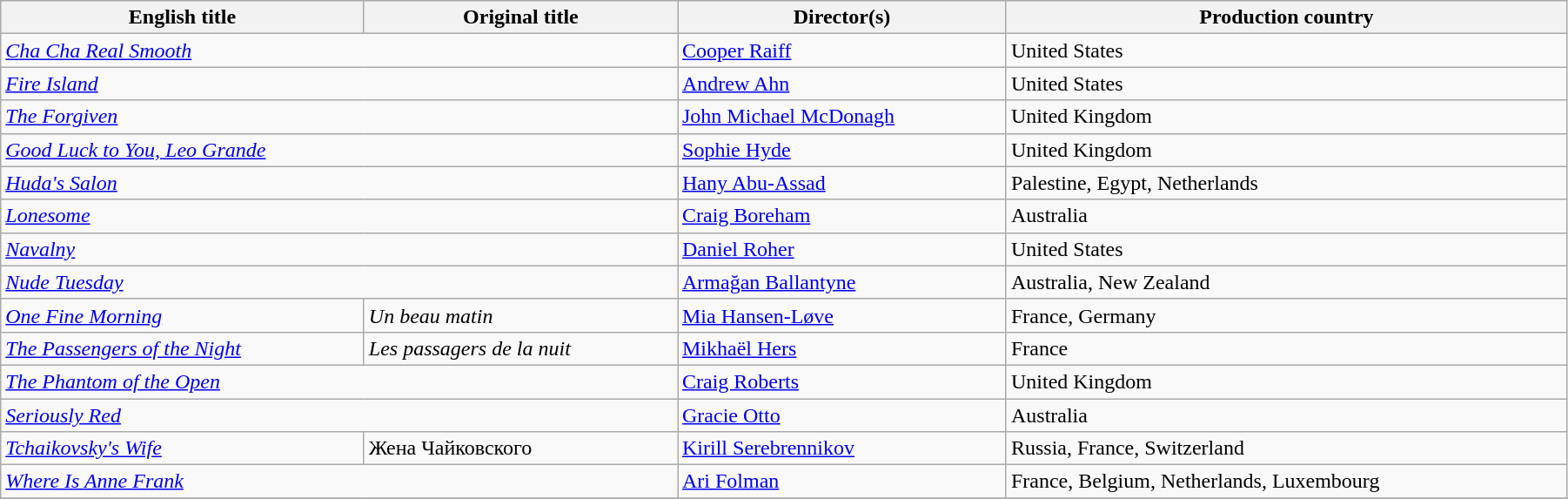<table class="wikitable" style="width:95%; margin-bottom:2px">
<tr>
<th>English title</th>
<th>Original title</th>
<th>Director(s)</th>
<th>Production country</th>
</tr>
<tr>
<td colspan="2"><em><a href='#'>Cha Cha Real Smooth</a></em></td>
<td><a href='#'>Cooper Raiff</a></td>
<td>United States</td>
</tr>
<tr>
<td colspan="2"><em><a href='#'>Fire Island</a></em></td>
<td><a href='#'>Andrew Ahn</a></td>
<td>United States</td>
</tr>
<tr>
<td colspan="2"><em><a href='#'>The Forgiven</a></em></td>
<td><a href='#'>John Michael McDonagh</a></td>
<td>United Kingdom</td>
</tr>
<tr>
<td colspan="2"><em><a href='#'>Good Luck to You, Leo Grande</a></em></td>
<td><a href='#'>Sophie Hyde</a></td>
<td>United Kingdom</td>
</tr>
<tr>
<td colspan="2"><em><a href='#'>Huda's Salon</a></em></td>
<td><a href='#'>Hany Abu-Assad</a></td>
<td>Palestine, Egypt, Netherlands</td>
</tr>
<tr>
<td colspan="2"><em><a href='#'>Lonesome</a></em></td>
<td><a href='#'>Craig Boreham</a></td>
<td>Australia</td>
</tr>
<tr>
<td colspan="2"><em><a href='#'>Navalny</a></em></td>
<td><a href='#'>Daniel Roher</a></td>
<td>United States</td>
</tr>
<tr>
<td colspan="2"><em><a href='#'>Nude Tuesday</a></em></td>
<td><a href='#'>Armağan Ballantyne</a></td>
<td>Australia, New Zealand</td>
</tr>
<tr>
<td><em><a href='#'>One Fine Morning</a></em></td>
<td><em>Un beau matin</em></td>
<td><a href='#'>Mia Hansen-Løve</a></td>
<td>France, Germany</td>
</tr>
<tr>
<td><em><a href='#'>The Passengers of the Night</a></em></td>
<td><em>Les passagers de la nuit</em></td>
<td><a href='#'>Mikhaël Hers</a></td>
<td>France</td>
</tr>
<tr>
<td colspan="2"><em><a href='#'>The Phantom of the Open</a></em></td>
<td><a href='#'>Craig Roberts</a></td>
<td>United Kingdom</td>
</tr>
<tr>
<td colspan="2"><em><a href='#'>Seriously Red</a></em></td>
<td><a href='#'>Gracie Otto</a></td>
<td>Australia</td>
</tr>
<tr>
<td><em><a href='#'>Tchaikovsky's Wife</a></em></td>
<td>Жена Чайковского</td>
<td><a href='#'>Kirill Serebrennikov</a></td>
<td>Russia, France, Switzerland</td>
</tr>
<tr>
<td colspan="2"><em><a href='#'>Where Is Anne Frank</a></em></td>
<td><a href='#'>Ari Folman</a></td>
<td>France, Belgium, Netherlands, Luxembourg</td>
</tr>
<tr>
</tr>
</table>
